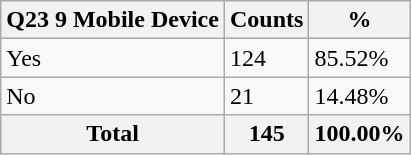<table class="wikitable sortable">
<tr>
<th>Q23 9 Mobile Device</th>
<th>Counts</th>
<th>%</th>
</tr>
<tr>
<td>Yes</td>
<td>124</td>
<td>85.52%</td>
</tr>
<tr>
<td>No</td>
<td>21</td>
<td>14.48%</td>
</tr>
<tr>
<th>Total</th>
<th>145</th>
<th>100.00%</th>
</tr>
</table>
